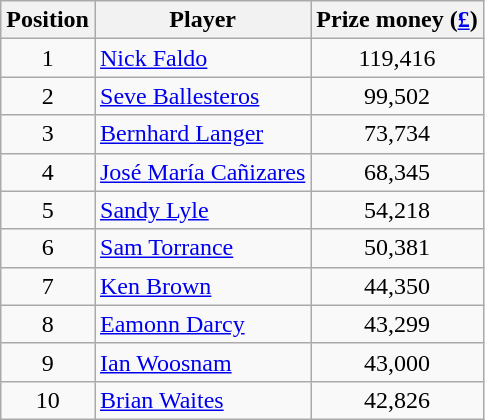<table class="wikitable">
<tr>
<th>Position</th>
<th>Player</th>
<th>Prize money (<a href='#'>£</a>)</th>
</tr>
<tr>
<td align=center>1</td>
<td> <a href='#'>Nick Faldo</a></td>
<td align=center>119,416</td>
</tr>
<tr>
<td align=center>2</td>
<td> <a href='#'>Seve Ballesteros</a></td>
<td align=center>99,502</td>
</tr>
<tr>
<td align=center>3</td>
<td> <a href='#'>Bernhard Langer</a></td>
<td align=center>73,734</td>
</tr>
<tr>
<td align=center>4</td>
<td> <a href='#'>José María Cañizares</a></td>
<td align=center>68,345</td>
</tr>
<tr>
<td align=center>5</td>
<td> <a href='#'>Sandy Lyle</a></td>
<td align=center>54,218</td>
</tr>
<tr>
<td align=center>6</td>
<td> <a href='#'>Sam Torrance</a></td>
<td align=center>50,381</td>
</tr>
<tr>
<td align=center>7</td>
<td> <a href='#'>Ken Brown</a></td>
<td align=center>44,350</td>
</tr>
<tr>
<td align=center>8</td>
<td> <a href='#'>Eamonn Darcy</a></td>
<td align=center>43,299</td>
</tr>
<tr>
<td align=center>9</td>
<td> <a href='#'>Ian Woosnam</a></td>
<td align=center>43,000</td>
</tr>
<tr>
<td align=center>10</td>
<td> <a href='#'>Brian Waites</a></td>
<td align=center>42,826</td>
</tr>
</table>
